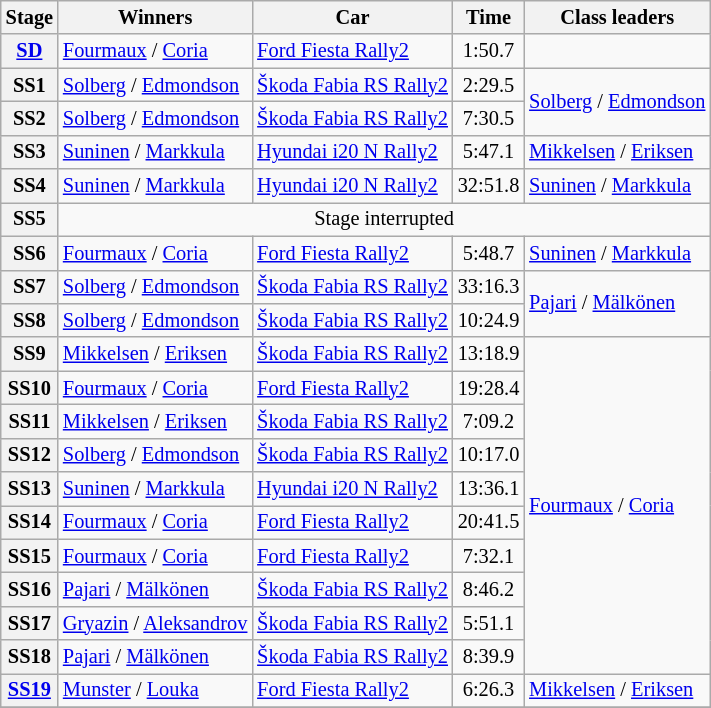<table class="wikitable" style="font-size:85%">
<tr>
<th>Stage</th>
<th>Winners</th>
<th>Car</th>
<th>Time</th>
<th>Class leaders</th>
</tr>
<tr>
<th><a href='#'>SD</a></th>
<td><a href='#'>Fourmaux</a> / <a href='#'>Coria</a></td>
<td><a href='#'>Ford Fiesta Rally2</a></td>
<td align="center">1:50.7</td>
<td></td>
</tr>
<tr>
<th>SS1</th>
<td><a href='#'>Solberg</a> / <a href='#'>Edmondson</a></td>
<td><a href='#'>Škoda Fabia RS Rally2</a></td>
<td align="center">2:29.5</td>
<td rowspan="2"><a href='#'>Solberg</a> / <a href='#'>Edmondson</a></td>
</tr>
<tr>
<th>SS2</th>
<td><a href='#'>Solberg</a> / <a href='#'>Edmondson</a></td>
<td><a href='#'>Škoda Fabia RS Rally2</a></td>
<td align="center">7:30.5</td>
</tr>
<tr>
<th>SS3</th>
<td><a href='#'>Suninen</a> / <a href='#'>Markkula</a></td>
<td><a href='#'>Hyundai i20 N Rally2</a></td>
<td align="center">5:47.1</td>
<td><a href='#'>Mikkelsen</a> / <a href='#'>Eriksen</a></td>
</tr>
<tr>
<th>SS4</th>
<td><a href='#'>Suninen</a> / <a href='#'>Markkula</a></td>
<td><a href='#'>Hyundai i20 N Rally2</a></td>
<td align="center">32:51.8</td>
<td><a href='#'>Suninen</a> / <a href='#'>Markkula</a></td>
</tr>
<tr>
<th>SS5</th>
<td colspan="4" align="center">Stage interrupted</td>
</tr>
<tr>
<th>SS6</th>
<td><a href='#'>Fourmaux</a> / <a href='#'>Coria</a></td>
<td><a href='#'>Ford Fiesta Rally2</a></td>
<td align="center">5:48.7</td>
<td><a href='#'>Suninen</a> / <a href='#'>Markkula</a></td>
</tr>
<tr>
<th>SS7</th>
<td><a href='#'>Solberg</a> / <a href='#'>Edmondson</a></td>
<td><a href='#'>Škoda Fabia RS Rally2</a></td>
<td align="center">33:16.3</td>
<td rowspan="2"><a href='#'>Pajari</a> / <a href='#'>Mälkönen</a></td>
</tr>
<tr>
<th>SS8</th>
<td><a href='#'>Solberg</a> / <a href='#'>Edmondson</a></td>
<td><a href='#'>Škoda Fabia RS Rally2</a></td>
<td align="center">10:24.9</td>
</tr>
<tr>
<th>SS9</th>
<td><a href='#'>Mikkelsen</a> / <a href='#'>Eriksen</a></td>
<td><a href='#'>Škoda Fabia RS Rally2</a></td>
<td align="center">13:18.9</td>
<td rowspan="10"><a href='#'>Fourmaux</a> / <a href='#'>Coria</a></td>
</tr>
<tr>
<th>SS10</th>
<td><a href='#'>Fourmaux</a> / <a href='#'>Coria</a></td>
<td><a href='#'>Ford Fiesta Rally2</a></td>
<td align="center">19:28.4</td>
</tr>
<tr>
<th>SS11</th>
<td><a href='#'>Mikkelsen</a> / <a href='#'>Eriksen</a></td>
<td><a href='#'>Škoda Fabia RS Rally2</a></td>
<td align="center">7:09.2</td>
</tr>
<tr>
<th>SS12</th>
<td><a href='#'>Solberg</a> / <a href='#'>Edmondson</a></td>
<td><a href='#'>Škoda Fabia RS Rally2</a></td>
<td align="center">10:17.0</td>
</tr>
<tr>
<th>SS13</th>
<td><a href='#'>Suninen</a> / <a href='#'>Markkula</a></td>
<td><a href='#'>Hyundai i20 N Rally2</a></td>
<td align="center">13:36.1</td>
</tr>
<tr>
<th>SS14</th>
<td><a href='#'>Fourmaux</a> / <a href='#'>Coria</a></td>
<td><a href='#'>Ford Fiesta Rally2</a></td>
<td align="center">20:41.5</td>
</tr>
<tr>
<th>SS15</th>
<td><a href='#'>Fourmaux</a> / <a href='#'>Coria</a></td>
<td><a href='#'>Ford Fiesta Rally2</a></td>
<td align="center">7:32.1</td>
</tr>
<tr>
<th>SS16</th>
<td><a href='#'>Pajari</a> / <a href='#'>Mälkönen</a></td>
<td><a href='#'>Škoda Fabia RS Rally2</a></td>
<td align="center">8:46.2</td>
</tr>
<tr>
<th>SS17</th>
<td><a href='#'>Gryazin</a> / <a href='#'>Aleksandrov</a></td>
<td><a href='#'>Škoda Fabia RS Rally2</a></td>
<td align="center">5:51.1</td>
</tr>
<tr>
<th>SS18</th>
<td><a href='#'>Pajari</a> / <a href='#'>Mälkönen</a></td>
<td><a href='#'>Škoda Fabia RS Rally2</a></td>
<td align="center">8:39.9</td>
</tr>
<tr>
<th><a href='#'>SS19</a></th>
<td><a href='#'>Munster</a> / <a href='#'>Louka</a></td>
<td><a href='#'>Ford Fiesta Rally2</a></td>
<td align="center">6:26.3</td>
<td><a href='#'>Mikkelsen</a> / <a href='#'>Eriksen</a></td>
</tr>
<tr>
</tr>
</table>
